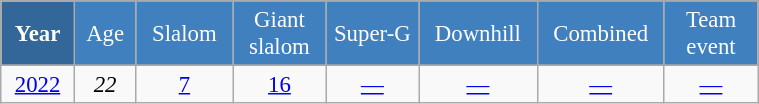<table class="wikitable" style="font-size:95%; text-align:center; border:grey solid 1px; border-collapse:collapse;" width="40%">
<tr style="background-color:#369; color:white;">
<td rowspan="2" colspan="1" width="4%"><strong>Year</strong></td>
</tr>
<tr style="background-color:#4180be; color:white;">
<td width="3%">Age</td>
<td width="5%">Slalom</td>
<td width="5%">Giant<br>slalom</td>
<td width="5%">Super-G</td>
<td width="5%">Downhill</td>
<td width="5%">Combined</td>
<td width="5%">Team<br> event </td>
</tr>
<tr style="background-color:#8CB2D8; color:white;">
</tr>
<tr>
<td><a href='#'>2022</a></td>
<td><em>22</em></td>
<td><a href='#'>7</a></td>
<td><a href='#'>16</a></td>
<td><a href='#'>—</a></td>
<td><a href='#'>—</a></td>
<td><a href='#'>—</a></td>
<td><a href='#'>—</a></td>
</tr>
</table>
